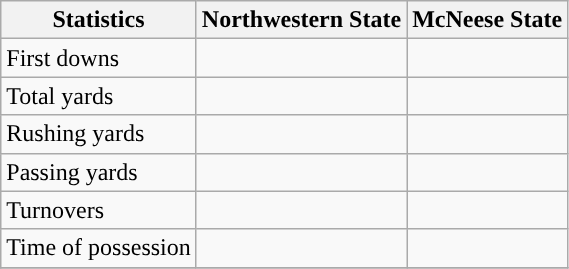<table class="wikitable">
<tr>
<th>Statistics</th>
<th>Northwestern State</th>
<th>McNeese State</th>
</tr>
<tr>
<td>First downs</td>
<td> </td>
<td> </td>
</tr>
<tr>
<td>Total yards</td>
<td> </td>
<td> </td>
</tr>
<tr>
<td>Rushing yards</td>
<td> </td>
<td> </td>
</tr>
<tr>
<td>Passing yards</td>
<td> </td>
<td> </td>
</tr>
<tr>
<td>Turnovers</td>
<td> </td>
<td> </td>
</tr>
<tr>
<td>Time of possession</td>
<td> </td>
<td> </td>
</tr>
<tr>
</tr>
</table>
